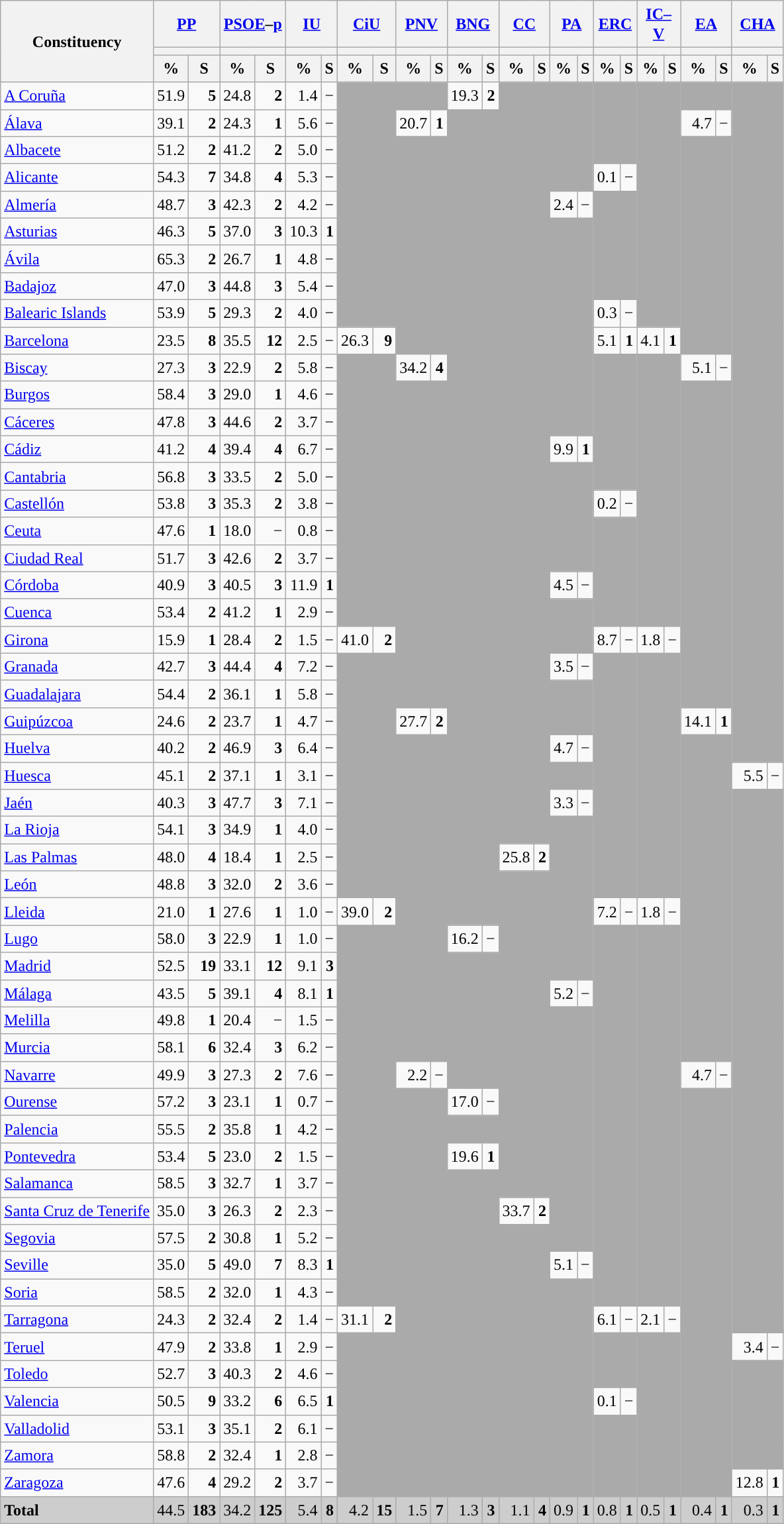<table class="wikitable sortable" style="text-align:right; line-height:20px;">
<tr>
<th rowspan="3">Constituency</th>
<th colspan="2" width="30px" class="unsortable"><a href='#'>PP</a></th>
<th colspan="2" width="30px" class="unsortable"><a href='#'>PSOE</a>–<a href='#'>p</a></th>
<th colspan="2" width="30px" class="unsortable"><a href='#'>IU</a></th>
<th colspan="2" width="30px" class="unsortable"><a href='#'>CiU</a></th>
<th colspan="2" width="30px" class="unsortable"><a href='#'>PNV</a></th>
<th colspan="2" width="30px" class="unsortable"><a href='#'>BNG</a></th>
<th colspan="2" width="30px" class="unsortable"><a href='#'>CC</a></th>
<th colspan="2" width="30px" class="unsortable"><a href='#'>PA</a></th>
<th colspan="2" width="30px" class="unsortable"><a href='#'>ERC</a></th>
<th colspan="2" width="30px" class="unsortable"><a href='#'>IC–V</a></th>
<th colspan="2" width="30px" class="unsortable"><a href='#'>EA</a></th>
<th colspan="2" width="30px" class="unsortable"><a href='#'>CHA</a></th>
</tr>
<tr>
<th colspan="2" style="background:"></th>
<th colspan="2" style="background:"></th>
<th colspan="2" style="background:"></th>
<th colspan="2" style="background:"></th>
<th colspan="2" style="background:"></th>
<th colspan="2" style="background:"></th>
<th colspan="2" style="background:"></th>
<th colspan="2" style="background:"></th>
<th colspan="2" style="background:"></th>
<th colspan="2" style="background:"></th>
<th colspan="2" style="background:"></th>
<th colspan="2" style="background:"></th>
</tr>
<tr>
<th data-sort-type="number">%</th>
<th data-sort-type="number">S</th>
<th data-sort-type="number">%</th>
<th data-sort-type="number">S</th>
<th data-sort-type="number">%</th>
<th data-sort-type="number">S</th>
<th data-sort-type="number">%</th>
<th data-sort-type="number">S</th>
<th data-sort-type="number">%</th>
<th data-sort-type="number">S</th>
<th data-sort-type="number">%</th>
<th data-sort-type="number">S</th>
<th data-sort-type="number">%</th>
<th data-sort-type="number">S</th>
<th data-sort-type="number">%</th>
<th data-sort-type="number">S</th>
<th data-sort-type="number">%</th>
<th data-sort-type="number">S</th>
<th data-sort-type="number">%</th>
<th data-sort-type="number">S</th>
<th data-sort-type="number">%</th>
<th data-sort-type="number">S</th>
<th data-sort-type="number">%</th>
<th data-sort-type="number">S</th>
</tr>
<tr>
<td align="left"><a href='#'>A Coruña</a></td>
<td style="background:">51.9</td>
<td><strong>5</strong></td>
<td>24.8</td>
<td><strong>2</strong></td>
<td>1.4</td>
<td>−</td>
<td colspan="2" rowspan="9" bgcolor="#AAAAAA"></td>
<td colspan="2" bgcolor="#AAAAAA"></td>
<td>19.3</td>
<td><strong>2</strong></td>
<td colspan="2" rowspan="28" bgcolor="#AAAAAA"></td>
<td colspan="2" rowspan="4" bgcolor="#AAAAAA"></td>
<td colspan="2" rowspan="3" bgcolor="#AAAAAA"></td>
<td colspan="2" rowspan="9" bgcolor="#AAAAAA"></td>
<td colspan="2" bgcolor="#AAAAAA"></td>
<td colspan="2" rowspan="25" bgcolor="#AAAAAA"></td>
</tr>
<tr>
<td align="left"><a href='#'>Álava</a></td>
<td style="background:">39.1</td>
<td><strong>2</strong></td>
<td>24.3</td>
<td><strong>1</strong></td>
<td>5.6</td>
<td>−</td>
<td>20.7</td>
<td><strong>1</strong></td>
<td colspan="2" rowspan="30" bgcolor="#AAAAAA"></td>
<td>4.7</td>
<td>−</td>
</tr>
<tr>
<td align="left"><a href='#'>Albacete</a></td>
<td style="background:">51.2</td>
<td><strong>2</strong></td>
<td>41.2</td>
<td><strong>2</strong></td>
<td>5.0</td>
<td>−</td>
<td colspan="2" rowspan="8" bgcolor="#AAAAAA"></td>
<td colspan="2" rowspan="8" bgcolor="#AAAAAA"></td>
</tr>
<tr>
<td align="left"><a href='#'>Alicante</a></td>
<td style="background:">54.3</td>
<td><strong>7</strong></td>
<td>34.8</td>
<td><strong>4</strong></td>
<td>5.3</td>
<td>−</td>
<td>0.1</td>
<td>−</td>
</tr>
<tr>
<td align="left"><a href='#'>Almería</a></td>
<td style="background:">48.7</td>
<td><strong>3</strong></td>
<td>42.3</td>
<td><strong>2</strong></td>
<td>4.2</td>
<td>−</td>
<td>2.4</td>
<td>−</td>
<td colspan="2" rowspan="4" bgcolor="#AAAAAA"></td>
</tr>
<tr>
<td align="left"><a href='#'>Asturias</a></td>
<td style="background:">46.3</td>
<td><strong>5</strong></td>
<td>37.0</td>
<td><strong>3</strong></td>
<td>10.3</td>
<td><strong>1</strong></td>
<td colspan="2" rowspan="8" bgcolor="#AAAAAA"></td>
</tr>
<tr>
<td align="left"><a href='#'>Ávila</a></td>
<td style="background:">65.3</td>
<td><strong>2</strong></td>
<td>26.7</td>
<td><strong>1</strong></td>
<td>4.8</td>
<td>−</td>
</tr>
<tr>
<td align="left"><a href='#'>Badajoz</a></td>
<td style="background:">47.0</td>
<td><strong>3</strong></td>
<td>44.8</td>
<td><strong>3</strong></td>
<td>5.4</td>
<td>−</td>
</tr>
<tr>
<td align="left"><a href='#'>Balearic Islands</a></td>
<td style="background:">53.9</td>
<td><strong>5</strong></td>
<td>29.3</td>
<td><strong>2</strong></td>
<td>4.0</td>
<td>−</td>
<td>0.3</td>
<td>−</td>
</tr>
<tr>
<td align="left"><a href='#'>Barcelona</a></td>
<td>23.5</td>
<td><strong>8</strong></td>
<td style="background:">35.5</td>
<td><strong>12</strong></td>
<td>2.5</td>
<td>−</td>
<td>26.3</td>
<td><strong>9</strong></td>
<td>5.1</td>
<td><strong>1</strong></td>
<td>4.1</td>
<td><strong>1</strong></td>
</tr>
<tr>
<td align="left"><a href='#'>Biscay</a></td>
<td>27.3</td>
<td><strong>3</strong></td>
<td>22.9</td>
<td><strong>2</strong></td>
<td>5.8</td>
<td>−</td>
<td colspan="2" rowspan="10" bgcolor="#AAAAAA"></td>
<td style="background:">34.2</td>
<td><strong>4</strong></td>
<td colspan="2" rowspan="5" bgcolor="#AAAAAA"></td>
<td colspan="2" rowspan="10" bgcolor="#AAAAAA"></td>
<td>5.1</td>
<td>−</td>
</tr>
<tr>
<td align="left"><a href='#'>Burgos</a></td>
<td style="background:">58.4</td>
<td><strong>3</strong></td>
<td>29.0</td>
<td><strong>1</strong></td>
<td>4.6</td>
<td>−</td>
<td colspan="2" rowspan="12" bgcolor="#AAAAAA"></td>
<td colspan="2" rowspan="12" bgcolor="#AAAAAA"></td>
</tr>
<tr>
<td align="left"><a href='#'>Cáceres</a></td>
<td style="background:">47.8</td>
<td><strong>3</strong></td>
<td>44.6</td>
<td><strong>2</strong></td>
<td>3.7</td>
<td>−</td>
</tr>
<tr>
<td align="left"><a href='#'>Cádiz</a></td>
<td style="background:">41.2</td>
<td><strong>4</strong></td>
<td>39.4</td>
<td><strong>4</strong></td>
<td>6.7</td>
<td>−</td>
<td>9.9</td>
<td><strong>1</strong></td>
</tr>
<tr>
<td align="left"><a href='#'>Cantabria</a></td>
<td style="background:">56.8</td>
<td><strong>3</strong></td>
<td>33.5</td>
<td><strong>2</strong></td>
<td>5.0</td>
<td>−</td>
<td colspan="2" rowspan="4" bgcolor="#AAAAAA"></td>
</tr>
<tr>
<td align="left"><a href='#'>Castellón</a></td>
<td style="background:">53.8</td>
<td><strong>3</strong></td>
<td>35.3</td>
<td><strong>2</strong></td>
<td>3.8</td>
<td>−</td>
<td>0.2</td>
<td>−</td>
</tr>
<tr>
<td align="left"><a href='#'>Ceuta</a></td>
<td style="background:">47.6</td>
<td><strong>1</strong></td>
<td>18.0</td>
<td>−</td>
<td>0.8</td>
<td>−</td>
<td colspan="2" rowspan="4" bgcolor="#AAAAAA"></td>
</tr>
<tr>
<td align="left"><a href='#'>Ciudad Real</a></td>
<td style="background:">51.7</td>
<td><strong>3</strong></td>
<td>42.6</td>
<td><strong>2</strong></td>
<td>3.7</td>
<td>−</td>
</tr>
<tr>
<td align="left"><a href='#'>Córdoba</a></td>
<td style="background:">40.9</td>
<td><strong>3</strong></td>
<td>40.5</td>
<td><strong>3</strong></td>
<td>11.9</td>
<td><strong>1</strong></td>
<td>4.5</td>
<td>−</td>
</tr>
<tr>
<td align="left"><a href='#'>Cuenca</a></td>
<td style="background:">53.4</td>
<td><strong>2</strong></td>
<td>41.2</td>
<td><strong>1</strong></td>
<td>2.9</td>
<td>−</td>
<td colspan="2" rowspan="2" bgcolor="#AAAAAA"></td>
</tr>
<tr>
<td align="left"><a href='#'>Girona</a></td>
<td>15.9</td>
<td><strong>1</strong></td>
<td>28.4</td>
<td><strong>2</strong></td>
<td>1.5</td>
<td>−</td>
<td style="background:">41.0</td>
<td><strong>2</strong></td>
<td>8.7</td>
<td>−</td>
<td>1.8</td>
<td>−</td>
</tr>
<tr>
<td align="left"><a href='#'>Granada</a></td>
<td>42.7</td>
<td><strong>3</strong></td>
<td style="background:">44.4</td>
<td><strong>4</strong></td>
<td>7.2</td>
<td>−</td>
<td colspan="2" rowspan="9" bgcolor="#AAAAAA"></td>
<td>3.5</td>
<td>−</td>
<td colspan="2" rowspan="9" bgcolor="#AAAAAA"></td>
<td colspan="2" rowspan="9" bgcolor="#AAAAAA"></td>
</tr>
<tr>
<td align="left"><a href='#'>Guadalajara</a></td>
<td style="background:">54.4</td>
<td><strong>2</strong></td>
<td>36.1</td>
<td><strong>1</strong></td>
<td>5.8</td>
<td>−</td>
<td colspan="2" rowspan="2" bgcolor="#AAAAAA"></td>
</tr>
<tr>
<td align="left"><a href='#'>Guipúzcoa</a></td>
<td>24.6</td>
<td><strong>2</strong></td>
<td>23.7</td>
<td><strong>1</strong></td>
<td>4.7</td>
<td>−</td>
<td style="background:">27.7</td>
<td><strong>2</strong></td>
<td>14.1</td>
<td><strong>1</strong></td>
</tr>
<tr>
<td align="left"><a href='#'>Huelva</a></td>
<td>40.2</td>
<td><strong>2</strong></td>
<td style="background:">46.9</td>
<td><strong>3</strong></td>
<td>6.4</td>
<td>−</td>
<td colspan="2" rowspan="12" bgcolor="#AAAAAA"></td>
<td>4.7</td>
<td>−</td>
<td colspan="2" rowspan="12" bgcolor="#AAAAAA"></td>
</tr>
<tr>
<td align="left"><a href='#'>Huesca</a></td>
<td style="background:">45.1</td>
<td><strong>2</strong></td>
<td>37.1</td>
<td><strong>1</strong></td>
<td>3.1</td>
<td>−</td>
<td colspan="2" bgcolor="#AAAAAA"></td>
<td>5.5</td>
<td>−</td>
</tr>
<tr>
<td align="left"><a href='#'>Jaén</a></td>
<td>40.3</td>
<td><strong>3</strong></td>
<td style="background:">47.7</td>
<td><strong>3</strong></td>
<td>7.1</td>
<td>−</td>
<td>3.3</td>
<td>−</td>
<td colspan="2" rowspan="20" bgcolor="#AAAAAA"></td>
</tr>
<tr>
<td align="left"><a href='#'>La Rioja</a></td>
<td style="background:">54.1</td>
<td><strong>3</strong></td>
<td>34.9</td>
<td><strong>1</strong></td>
<td>4.0</td>
<td>−</td>
<td colspan="2" rowspan="6" bgcolor="#AAAAAA"></td>
</tr>
<tr>
<td align="left"><a href='#'>Las Palmas</a></td>
<td style="background:">48.0</td>
<td><strong>4</strong></td>
<td>18.4</td>
<td><strong>1</strong></td>
<td>2.5</td>
<td>−</td>
<td>25.8</td>
<td><strong>2</strong></td>
</tr>
<tr>
<td align="left"><a href='#'>León</a></td>
<td style="background:">48.8</td>
<td><strong>3</strong></td>
<td>32.0</td>
<td><strong>2</strong></td>
<td>3.6</td>
<td>−</td>
<td colspan="2" rowspan="12" bgcolor="#AAAAAA"></td>
</tr>
<tr>
<td align="left"><a href='#'>Lleida</a></td>
<td>21.0</td>
<td><strong>1</strong></td>
<td>27.6</td>
<td><strong>1</strong></td>
<td>1.0</td>
<td>−</td>
<td style="background:">39.0</td>
<td><strong>2</strong></td>
<td>7.2</td>
<td>−</td>
<td>1.8</td>
<td>−</td>
</tr>
<tr>
<td align="left"><a href='#'>Lugo</a></td>
<td style="background:">58.0</td>
<td><strong>3</strong></td>
<td>22.9</td>
<td><strong>1</strong></td>
<td>1.0</td>
<td>−</td>
<td colspan="2" rowspan="14" bgcolor="#AAAAAA"></td>
<td>16.2</td>
<td>−</td>
<td colspan="2" rowspan="14" bgcolor="#AAAAAA"></td>
<td colspan="2" rowspan="14" bgcolor="#AAAAAA"></td>
</tr>
<tr>
<td align="left"><a href='#'>Madrid</a></td>
<td style="background:">52.5</td>
<td><strong>19</strong></td>
<td>33.1</td>
<td><strong>12</strong></td>
<td>9.1</td>
<td><strong>3</strong></td>
<td colspan="2" rowspan="5" bgcolor="#AAAAAA"></td>
</tr>
<tr>
<td align="left"><a href='#'>Málaga</a></td>
<td style="background:">43.5</td>
<td><strong>5</strong></td>
<td>39.1</td>
<td><strong>4</strong></td>
<td>8.1</td>
<td><strong>1</strong></td>
<td>5.2</td>
<td>−</td>
</tr>
<tr>
<td align="left"><a href='#'>Melilla</a></td>
<td style="background:">49.8</td>
<td><strong>1</strong></td>
<td>20.4</td>
<td>−</td>
<td>1.5</td>
<td>−</td>
<td colspan="2" rowspan="9" bgcolor="#AAAAAA"></td>
</tr>
<tr>
<td align="left"><a href='#'>Murcia</a></td>
<td style="background:">58.1</td>
<td><strong>6</strong></td>
<td>32.4</td>
<td><strong>3</strong></td>
<td>6.2</td>
<td>−</td>
</tr>
<tr>
<td align="left"><a href='#'>Navarre</a></td>
<td style="background:">49.9</td>
<td><strong>3</strong></td>
<td>27.3</td>
<td><strong>2</strong></td>
<td>7.6</td>
<td>−</td>
<td>2.2</td>
<td>−</td>
<td>4.7</td>
<td>−</td>
</tr>
<tr>
<td align="left"><a href='#'>Ourense</a></td>
<td style="background:">57.2</td>
<td><strong>3</strong></td>
<td>23.1</td>
<td><strong>1</strong></td>
<td>0.7</td>
<td>−</td>
<td colspan="2" rowspan="15" bgcolor="#AAAAAA"></td>
<td>17.0</td>
<td>−</td>
<td colspan="2" rowspan="15" bgcolor="#AAAAAA"></td>
</tr>
<tr>
<td align="left"><a href='#'>Palencia</a></td>
<td style="background:">55.5</td>
<td><strong>2</strong></td>
<td>35.8</td>
<td><strong>1</strong></td>
<td>4.2</td>
<td>−</td>
<td colspan="2" bgcolor="#AAAAAA"></td>
</tr>
<tr>
<td align="left"><a href='#'>Pontevedra</a></td>
<td style="background:">53.4</td>
<td><strong>5</strong></td>
<td>23.0</td>
<td><strong>2</strong></td>
<td>1.5</td>
<td>−</td>
<td>19.6</td>
<td><strong>1</strong></td>
</tr>
<tr>
<td align="left"><a href='#'>Salamanca</a></td>
<td style="background:">58.5</td>
<td><strong>3</strong></td>
<td>32.7</td>
<td><strong>1</strong></td>
<td>3.7</td>
<td>−</td>
<td colspan="2" rowspan="12" bgcolor="#AAAAAA"></td>
</tr>
<tr>
<td align="left"><a href='#'>Santa Cruz de Tenerife</a></td>
<td style="background:">35.0</td>
<td><strong>3</strong></td>
<td>26.3</td>
<td><strong>2</strong></td>
<td>2.3</td>
<td>−</td>
<td>33.7</td>
<td><strong>2</strong></td>
</tr>
<tr>
<td align="left"><a href='#'>Segovia</a></td>
<td style="background:">57.5</td>
<td><strong>2</strong></td>
<td>30.8</td>
<td><strong>1</strong></td>
<td>5.2</td>
<td>−</td>
<td colspan="2" rowspan="10" bgcolor="#AAAAAA"></td>
</tr>
<tr>
<td align="left"><a href='#'>Seville</a></td>
<td>35.0</td>
<td><strong>5</strong></td>
<td style="background:">49.0</td>
<td><strong>7</strong></td>
<td>8.3</td>
<td><strong>1</strong></td>
<td>5.1</td>
<td>−</td>
</tr>
<tr>
<td align="left"><a href='#'>Soria</a></td>
<td style="background:">58.5</td>
<td><strong>2</strong></td>
<td>32.0</td>
<td><strong>1</strong></td>
<td>4.3</td>
<td>−</td>
<td colspan="2" rowspan="8" bgcolor="#AAAAAA"></td>
</tr>
<tr>
<td align="left"><a href='#'>Tarragona</a></td>
<td>24.3</td>
<td><strong>2</strong></td>
<td style="background:">32.4</td>
<td><strong>2</strong></td>
<td>1.4</td>
<td>−</td>
<td>31.1</td>
<td><strong>2</strong></td>
<td>6.1</td>
<td>−</td>
<td>2.1</td>
<td>−</td>
</tr>
<tr>
<td align="left"><a href='#'>Teruel</a></td>
<td style="background:">47.9</td>
<td><strong>2</strong></td>
<td>33.8</td>
<td><strong>1</strong></td>
<td>2.9</td>
<td>−</td>
<td colspan="2" rowspan="6" bgcolor="#AAAAAA"></td>
<td colspan="2" rowspan="2" bgcolor="#AAAAAA"></td>
<td colspan="2" rowspan="6" bgcolor="#AAAAAA"></td>
<td>3.4</td>
<td>−</td>
</tr>
<tr>
<td align="left"><a href='#'>Toledo</a></td>
<td style="background:">52.7</td>
<td><strong>3</strong></td>
<td>40.3</td>
<td><strong>2</strong></td>
<td>4.6</td>
<td>−</td>
<td colspan="2" rowspan="4" bgcolor="#AAAAAA"></td>
</tr>
<tr>
<td align="left"><a href='#'>Valencia</a></td>
<td style="background:">50.5</td>
<td><strong>9</strong></td>
<td>33.2</td>
<td><strong>6</strong></td>
<td>6.5</td>
<td><strong>1</strong></td>
<td>0.1</td>
<td>−</td>
</tr>
<tr>
<td align="left"><a href='#'>Valladolid</a></td>
<td style="background:">53.1</td>
<td><strong>3</strong></td>
<td>35.1</td>
<td><strong>2</strong></td>
<td>6.1</td>
<td>−</td>
<td colspan="2" rowspan="3" bgcolor="#AAAAAA"></td>
</tr>
<tr>
<td align="left"><a href='#'>Zamora</a></td>
<td style="background:">58.8</td>
<td><strong>2</strong></td>
<td>32.4</td>
<td><strong>1</strong></td>
<td>2.8</td>
<td>−</td>
</tr>
<tr>
<td align="left"><a href='#'>Zaragoza</a></td>
<td style="background:">47.6</td>
<td><strong>4</strong></td>
<td>29.2</td>
<td><strong>2</strong></td>
<td>3.7</td>
<td>−</td>
<td>12.8</td>
<td><strong>1</strong></td>
</tr>
<tr style="background:#CDCDCD;">
<td align="left"><strong>Total</strong></td>
<td style="background:">44.5</td>
<td><strong>183</strong></td>
<td>34.2</td>
<td><strong>125</strong></td>
<td>5.4</td>
<td><strong>8</strong></td>
<td>4.2</td>
<td><strong>15</strong></td>
<td>1.5</td>
<td><strong>7</strong></td>
<td>1.3</td>
<td><strong>3</strong></td>
<td>1.1</td>
<td><strong>4</strong></td>
<td>0.9</td>
<td><strong>1</strong></td>
<td>0.8</td>
<td><strong>1</strong></td>
<td>0.5</td>
<td><strong>1</strong></td>
<td>0.4</td>
<td><strong>1</strong></td>
<td>0.3</td>
<td><strong>1</strong></td>
</tr>
</table>
